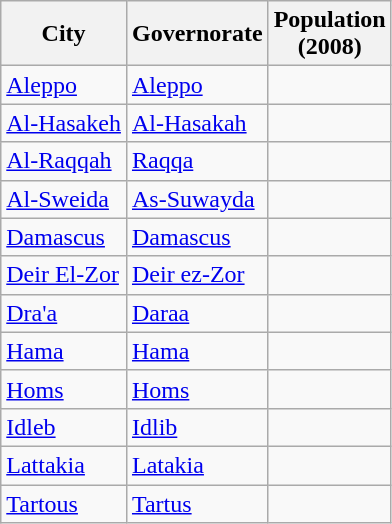<table class="wikitable sortable sticky-header col3right">
<tr>
<th>City</th>
<th>Governorate</th>
<th>Population<br>(2008)</th>
</tr>
<tr>
<td><a href='#'>Aleppo</a></td>
<td><a href='#'>Aleppo</a></td>
<td></td>
</tr>
<tr>
<td><a href='#'>Al-Hasakeh</a></td>
<td><a href='#'>Al-Hasakah</a></td>
<td></td>
</tr>
<tr>
<td><a href='#'>Al-Raqqah</a></td>
<td><a href='#'>Raqqa</a></td>
<td></td>
</tr>
<tr>
<td><a href='#'>Al-Sweida</a></td>
<td><a href='#'>As-Suwayda</a></td>
<td></td>
</tr>
<tr>
<td><a href='#'>Damascus</a></td>
<td><a href='#'>Damascus</a></td>
<td></td>
</tr>
<tr>
<td><a href='#'>Deir El-Zor</a></td>
<td><a href='#'>Deir ez-Zor</a></td>
<td></td>
</tr>
<tr>
<td><a href='#'>Dra'a</a></td>
<td><a href='#'>Daraa</a></td>
<td></td>
</tr>
<tr>
<td><a href='#'>Hama</a></td>
<td><a href='#'>Hama</a></td>
<td></td>
</tr>
<tr>
<td><a href='#'>Homs</a></td>
<td><a href='#'>Homs</a></td>
<td></td>
</tr>
<tr>
<td><a href='#'>Idleb</a></td>
<td><a href='#'>Idlib</a></td>
<td></td>
</tr>
<tr>
<td><a href='#'>Lattakia</a></td>
<td><a href='#'>Latakia</a></td>
<td></td>
</tr>
<tr>
<td><a href='#'>Tartous</a></td>
<td><a href='#'>Tartus</a></td>
<td></td>
</tr>
</table>
